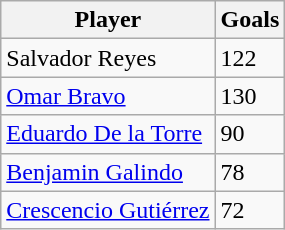<table class="wikitable">
<tr>
<th>Player</th>
<th>Goals</th>
</tr>
<tr>
<td>Salvador Reyes</td>
<td>122</td>
</tr>
<tr>
<td><a href='#'>Omar Bravo</a></td>
<td>130</td>
</tr>
<tr>
<td><a href='#'>Eduardo De la Torre</a></td>
<td>90</td>
</tr>
<tr>
<td><a href='#'>Benjamin Galindo</a></td>
<td>78</td>
</tr>
<tr>
<td><a href='#'>Crescencio Gutiérrez</a></td>
<td>72</td>
</tr>
</table>
